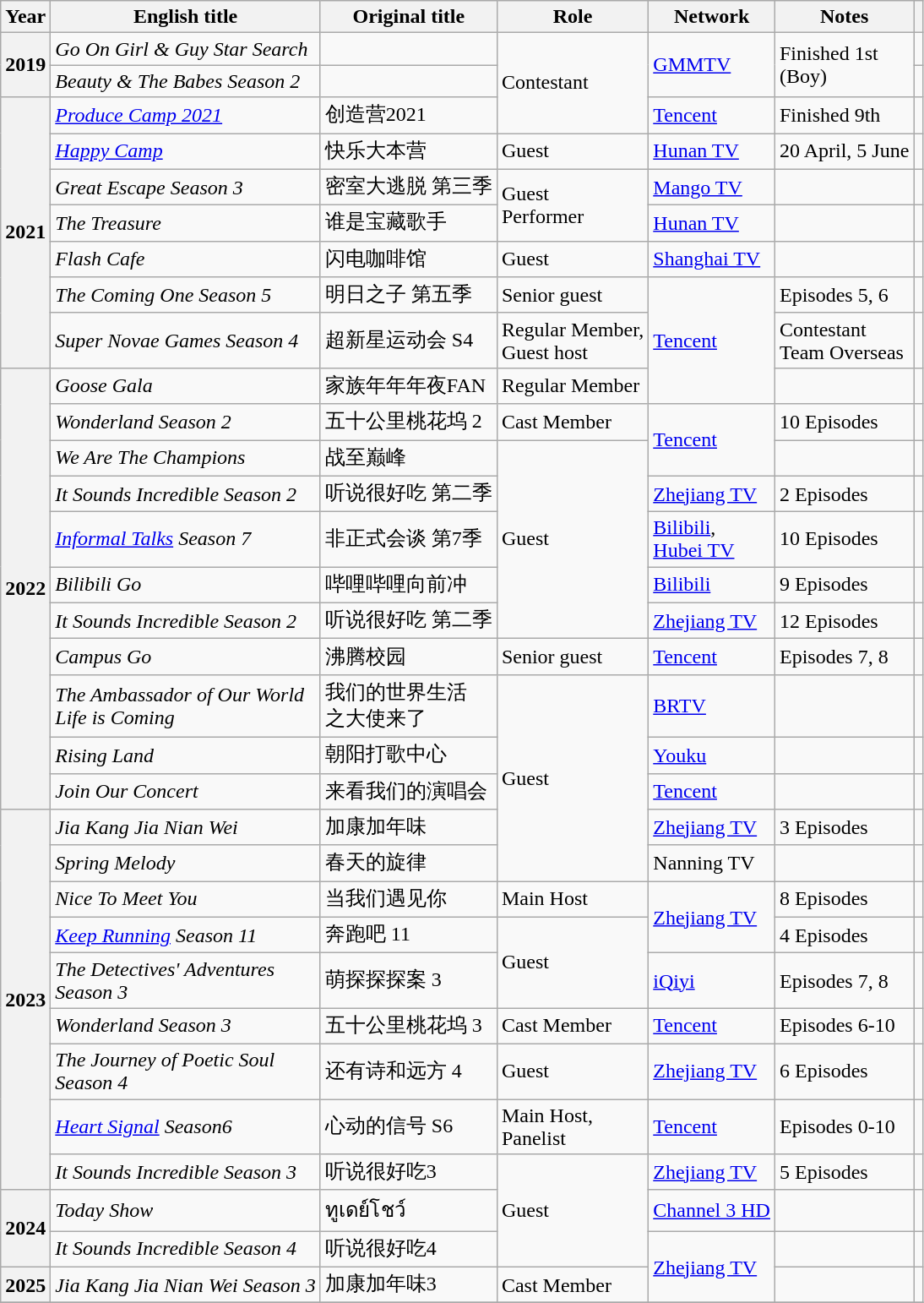<table class="wikitable sortable plainrowheaders">
<tr>
<th scope="col">Year</th>
<th scope="col">English title</th>
<th scope="col">Original title</th>
<th scope="col">Role</th>
<th scope="col">Network</th>
<th scope="col">Notes</th>
<th scope="col" class="unsortable"></th>
</tr>
<tr>
<th rowspan="2" scope="row">2019</th>
<td><em>Go On Girl & Guy Star Search</em></td>
<td></td>
<td rowspan="3">Contestant</td>
<td rowspan="2"><a href='#'>GMMTV</a></td>
<td rowspan="2">Finished 1st <br>(Boy)</td>
<td style="text-align:center"></td>
</tr>
<tr>
<td><em>Beauty & The Babes Season 2</em></td>
<td></td>
<td style="text-align:center"></td>
</tr>
<tr>
<th rowspan="7" scope="row">2021</th>
<td><em><a href='#'>Produce Camp 2021</a></em></td>
<td>创造营2021</td>
<td><a href='#'>Tencent</a></td>
<td>Finished 9th</td>
<td></td>
</tr>
<tr>
<td><em><a href='#'>Happy Camp</a></em></td>
<td>快乐大本营</td>
<td>Guest</td>
<td><a href='#'>Hunan TV</a></td>
<td>20 April, 5 June</td>
<td></td>
</tr>
<tr>
<td><em>Great Escape Season 3</em></td>
<td>密室大逃脱 第三季</td>
<td rowspan="2">Guest<br>Performer</td>
<td><a href='#'>Mango TV</a></td>
<td></td>
<td></td>
</tr>
<tr>
<td><em>The Treasure</em></td>
<td>谁是宝藏歌手</td>
<td><a href='#'>Hunan TV</a></td>
<td></td>
<td></td>
</tr>
<tr>
<td><em>Flash Cafe</em></td>
<td>闪电咖啡馆</td>
<td>Guest</td>
<td><a href='#'>Shanghai TV</a></td>
<td></td>
<td></td>
</tr>
<tr>
<td><em>The Coming One Season 5</em></td>
<td>明日之子 第五季</td>
<td>Senior guest</td>
<td rowspan="3"><a href='#'>Tencent</a></td>
<td>Episodes 5, 6</td>
<td></td>
</tr>
<tr>
<td><em>Super Novae Games Season 4</em></td>
<td>超新星运动会 S4</td>
<td>Regular Member, <br>Guest host</td>
<td>Contestant<br>Team Overseas</td>
<td></td>
</tr>
<tr>
<th rowspan="11" scope="row">2022</th>
<td><em>Goose Gala</em></td>
<td>家族年年年夜FAN</td>
<td>Regular Member</td>
<td></td>
<td></td>
</tr>
<tr>
<td><em>Wonderland Season 2</em></td>
<td>五十公里桃花坞 2</td>
<td>Cast Member</td>
<td rowspan="2"><a href='#'>Tencent</a></td>
<td>10 Episodes</td>
<td></td>
</tr>
<tr>
<td><em>We Are The Champions</em></td>
<td>战至巅峰</td>
<td rowspan="5">Guest</td>
<td></td>
<td></td>
</tr>
<tr>
<td><em>It Sounds Incredible Season 2</em></td>
<td>听说很好吃 第二季</td>
<td><a href='#'>Zhejiang TV</a></td>
<td>2 Episodes</td>
<td></td>
</tr>
<tr>
<td><em><a href='#'>Informal Talks</a> Season 7</em></td>
<td>非正式会谈 第7季</td>
<td><a href='#'>Bilibili</a>, <br><a href='#'>Hubei TV</a></td>
<td>10 Episodes</td>
<td></td>
</tr>
<tr>
<td><em>Bilibili Go</em></td>
<td>哔哩哔哩向前冲</td>
<td><a href='#'>Bilibili</a></td>
<td>9 Episodes</td>
<td></td>
</tr>
<tr>
<td><em>It Sounds Incredible Season 2</em></td>
<td>听说很好吃 第二季</td>
<td><a href='#'>Zhejiang TV</a></td>
<td>12 Episodes</td>
<td></td>
</tr>
<tr>
<td><em>Campus Go</em></td>
<td>沸腾校园</td>
<td>Senior guest</td>
<td><a href='#'>Tencent</a></td>
<td>Episodes 7, 8</td>
<td></td>
</tr>
<tr>
<td><em>The Ambassador of Our World <br>Life is Coming</em></td>
<td>我们的世界生活<br>之大使来了</td>
<td rowspan="5">Guest</td>
<td><a href='#'>BRTV</a></td>
<td></td>
<td></td>
</tr>
<tr>
<td><em>Rising Land</em></td>
<td>朝阳打歌中心</td>
<td><a href='#'>Youku</a></td>
<td></td>
<td></td>
</tr>
<tr>
<td><em>Join Our Concert</em></td>
<td>来看我们的演唱会</td>
<td><a href='#'>Tencent</a></td>
<td></td>
<td></td>
</tr>
<tr>
<th rowspan="9" scope="row">2023</th>
<td><em>Jia Kang Jia Nian Wei</em></td>
<td>加康加年味</td>
<td><a href='#'>Zhejiang TV</a></td>
<td>3 Episodes</td>
<td></td>
</tr>
<tr>
<td><em>Spring Melody</em></td>
<td>春天的旋律</td>
<td>Nanning TV</td>
<td></td>
<td></td>
</tr>
<tr>
<td><em>Nice To Meet You</em></td>
<td>当我们遇见你</td>
<td>Main Host</td>
<td rowspan="2"><a href='#'>Zhejiang TV</a></td>
<td>8 Episodes</td>
<td></td>
</tr>
<tr>
<td><em><a href='#'>Keep Running</a> Season 11</em></td>
<td>奔跑吧 11</td>
<td rowspan="2">Guest</td>
<td>4 Episodes</td>
<td></td>
</tr>
<tr>
<td><em>The Detectives' Adventures <br>Season 3</em></td>
<td>萌探探探案 3</td>
<td><a href='#'>iQiyi</a></td>
<td>Episodes 7, 8</td>
<td></td>
</tr>
<tr>
<td><em>Wonderland Season 3</em></td>
<td>五十公里桃花坞 3</td>
<td>Cast Member</td>
<td><a href='#'>Tencent</a></td>
<td>Episodes 6-10</td>
<td></td>
</tr>
<tr>
<td><em>The Journey of Poetic Soul <br>Season 4</em></td>
<td>还有诗和远方 4</td>
<td>Guest</td>
<td><a href='#'>Zhejiang TV</a></td>
<td>6 Episodes</td>
<td></td>
</tr>
<tr>
<td><em><a href='#'>Heart Signal</a> Season6</em></td>
<td>心动的信号 S6</td>
<td>Main Host, <br>Panelist</td>
<td><a href='#'>Tencent</a></td>
<td>Episodes 0-10</td>
<td></td>
</tr>
<tr>
<td><em>It Sounds Incredible Season 3</em></td>
<td>听说很好吃3</td>
<td rowspan="3">Guest</td>
<td><a href='#'>Zhejiang TV</a></td>
<td>5 Episodes</td>
<td></td>
</tr>
<tr>
<th rowspan="2" scope="row">2024</th>
<td><em>Today Show</em></td>
<td>ทูเดย์โชว์</td>
<td><a href='#'>Channel 3 HD</a></td>
<td></td>
<td></td>
</tr>
<tr>
<td><em>It Sounds Incredible Season 4</em></td>
<td>听说很好吃4</td>
<td rowspan="2"><a href='#'>Zhejiang TV</a></td>
<td></td>
<td></td>
</tr>
<tr>
<th scope="row">2025</th>
<td><em>Jia Kang Jia Nian Wei Season 3</em></td>
<td>加康加年味3</td>
<td>Cast Member</td>
<td></td>
<td></td>
</tr>
<tr>
</tr>
</table>
